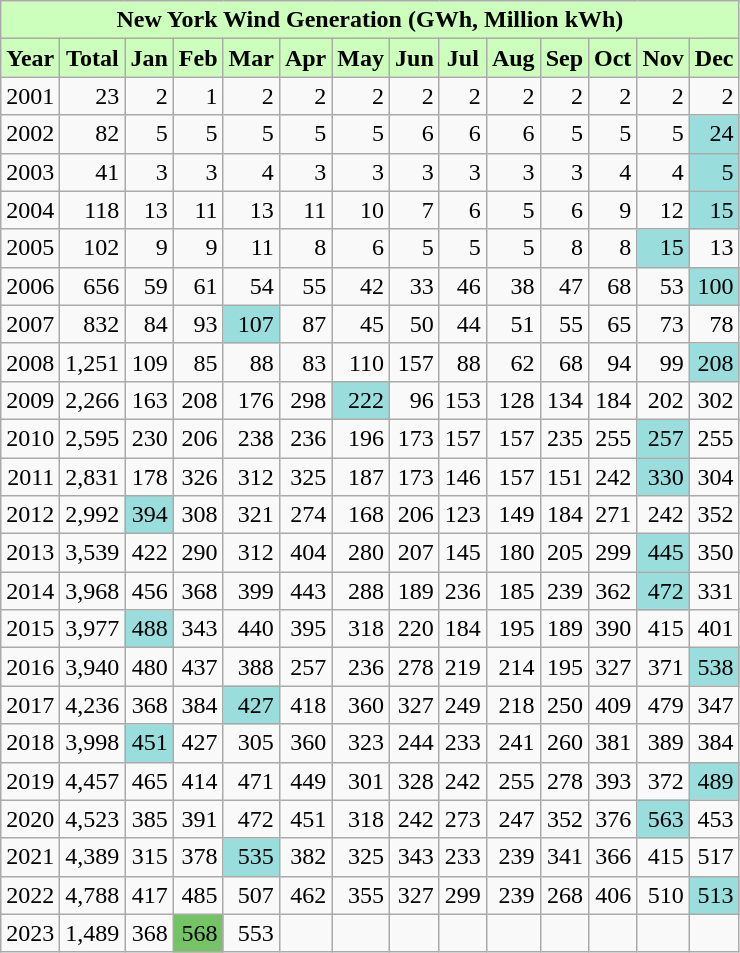<table class="wikitable" style="text-align:right;">
<tr>
<th colspan="14" style="background:#cfb;">New York Wind Generation (GWh, Million kWh)</th>
</tr>
<tr>
<th style="background:#cfb;">Year</th>
<th style="background:#cfb;">Total</th>
<th style="background:#cfb;">Jan</th>
<th style="background:#cfb;">Feb</th>
<th style="background:#cfb;">Mar</th>
<th style="background:#cfb;">Apr</th>
<th style="background:#cfb;">May</th>
<th style="background:#cfb;">Jun</th>
<th style="background:#cfb;">Jul</th>
<th style="background:#cfb;">Aug</th>
<th style="background:#cfb;">Sep</th>
<th style="background:#cfb;">Oct</th>
<th style="background:#cfb;">Nov</th>
<th style="background:#cfb;">Dec</th>
</tr>
<tr align=right>
<td>2001</td>
<td>23</td>
<td>2</td>
<td>1</td>
<td>2</td>
<td>2</td>
<td>2</td>
<td>2</td>
<td>2</td>
<td>2</td>
<td>2</td>
<td>2</td>
<td>2</td>
<td>2</td>
</tr>
<tr align=right>
<td>2002</td>
<td>82</td>
<td>5</td>
<td>5</td>
<td>5</td>
<td>5</td>
<td>5</td>
<td>6</td>
<td>6</td>
<td>6</td>
<td>5</td>
<td>5</td>
<td>5</td>
<td style="background-color: #9dd;">24</td>
</tr>
<tr align=right>
<td>2003</td>
<td>41</td>
<td>3</td>
<td>3</td>
<td>4</td>
<td>3</td>
<td>3</td>
<td>3</td>
<td>3</td>
<td>3</td>
<td>3</td>
<td>4</td>
<td>4</td>
<td style="background-color: #9dd;">5</td>
</tr>
<tr align=right>
<td>2004</td>
<td>118</td>
<td>13</td>
<td>11</td>
<td>13</td>
<td>11</td>
<td>10</td>
<td>7</td>
<td>6</td>
<td>5</td>
<td>6</td>
<td>9</td>
<td>12</td>
<td style="background-color: #9dd;">15</td>
</tr>
<tr align=right>
<td>2005</td>
<td>102</td>
<td>9</td>
<td>9</td>
<td>11</td>
<td>8</td>
<td>6</td>
<td>5</td>
<td>5</td>
<td>5</td>
<td>8</td>
<td>8</td>
<td style="background-color: #9dd;">15</td>
<td>13</td>
</tr>
<tr align=right>
<td>2006</td>
<td>656</td>
<td>59</td>
<td>61</td>
<td>54</td>
<td>55</td>
<td>42</td>
<td>33</td>
<td>46</td>
<td>38</td>
<td>47</td>
<td>68</td>
<td>53</td>
<td style="background-color: #9dd;">100</td>
</tr>
<tr align=right>
<td>2007</td>
<td>832</td>
<td>84</td>
<td>93</td>
<td style="background-color: #9dd;">107</td>
<td>87</td>
<td>45</td>
<td>50</td>
<td>44</td>
<td>51</td>
<td>55</td>
<td>65</td>
<td>73</td>
<td>78</td>
</tr>
<tr align=right>
<td>2008</td>
<td>1,251</td>
<td>109</td>
<td>85</td>
<td>88</td>
<td>83</td>
<td>110</td>
<td>157</td>
<td>88</td>
<td>62</td>
<td>68</td>
<td>94</td>
<td>99</td>
<td style="background-color: #9dd;">208</td>
</tr>
<tr align=right>
<td>2009</td>
<td>2,266</td>
<td>163</td>
<td>208</td>
<td>176</td>
<td>298</td>
<td style="background-color: #9dd;">222</td>
<td>96</td>
<td>153</td>
<td>128</td>
<td>134</td>
<td>184</td>
<td>202</td>
<td>302</td>
</tr>
<tr align=right>
<td>2010</td>
<td>2,595</td>
<td>230</td>
<td>206</td>
<td>238</td>
<td>236</td>
<td>196</td>
<td>173</td>
<td>157</td>
<td>157</td>
<td>235</td>
<td>255</td>
<td style="background-color: #9dd;">257</td>
<td>255</td>
</tr>
<tr align=right>
<td>2011</td>
<td>2,831</td>
<td>178</td>
<td>326</td>
<td>312</td>
<td>325</td>
<td>187</td>
<td>173</td>
<td>146</td>
<td>157</td>
<td>151</td>
<td>242</td>
<td style="background-color: #9dd;">330</td>
<td>304</td>
</tr>
<tr align=right>
<td>2012</td>
<td>2,992</td>
<td style="background-color: #9dd;">394</td>
<td>308</td>
<td>321</td>
<td>274</td>
<td>168</td>
<td>206</td>
<td>123</td>
<td>149</td>
<td>184</td>
<td>271</td>
<td>242</td>
<td>352</td>
</tr>
<tr align=right>
<td>2013</td>
<td>3,539</td>
<td>422</td>
<td>290</td>
<td>312</td>
<td>404</td>
<td>280</td>
<td>207</td>
<td>145</td>
<td>180</td>
<td>205</td>
<td>299</td>
<td style="background-color: #9dd;">445</td>
<td>350</td>
</tr>
<tr align=right>
<td>2014</td>
<td>3,968</td>
<td>456</td>
<td>368</td>
<td>399</td>
<td>443</td>
<td>288</td>
<td>189</td>
<td>236</td>
<td>185</td>
<td>239</td>
<td>362</td>
<td style="background-color: #9dd;">472</td>
<td>331</td>
</tr>
<tr align=right>
<td>2015</td>
<td>3,977</td>
<td style="background-color: #9dd;">488</td>
<td>343</td>
<td>440</td>
<td>395</td>
<td>318</td>
<td>220</td>
<td>184</td>
<td>195</td>
<td>189</td>
<td>390</td>
<td>415</td>
<td>401</td>
</tr>
<tr align=right>
<td>2016</td>
<td>3,940</td>
<td>480</td>
<td>437</td>
<td>388</td>
<td>257</td>
<td>236</td>
<td>278</td>
<td>219</td>
<td>214</td>
<td>195</td>
<td>327</td>
<td>371</td>
<td style="background-color: #9dd;">538</td>
</tr>
<tr align=right>
<td>2017</td>
<td>4,236</td>
<td>368</td>
<td>384</td>
<td style="background-color: #9dd;">427</td>
<td>418</td>
<td>360</td>
<td>327</td>
<td>249</td>
<td>218</td>
<td>250</td>
<td>409</td>
<td>479</td>
<td>347</td>
</tr>
<tr align=right>
<td>2018</td>
<td>3,998</td>
<td style="background-color: #9dd;">451</td>
<td>427</td>
<td>305</td>
<td>360</td>
<td>323</td>
<td>244</td>
<td>233</td>
<td>241</td>
<td>260</td>
<td>381</td>
<td>389</td>
<td>384</td>
</tr>
<tr align=right>
<td>2019</td>
<td>4,457</td>
<td>465</td>
<td>414</td>
<td>471</td>
<td>449</td>
<td>301</td>
<td>328</td>
<td>242</td>
<td>255</td>
<td>278</td>
<td>393</td>
<td>372</td>
<td style="background-color: #9dd;">489</td>
</tr>
<tr align=right>
<td>2020</td>
<td>4,523</td>
<td>385</td>
<td>391</td>
<td>472</td>
<td>451</td>
<td>318</td>
<td>242</td>
<td>273</td>
<td>247</td>
<td>352</td>
<td>376</td>
<td style="background-color: #9dd;">563</td>
<td>453</td>
</tr>
<tr align=right>
<td>2021</td>
<td>4,389</td>
<td>315</td>
<td>378</td>
<td style="background-color: #9dd;">535</td>
<td>382</td>
<td>325</td>
<td>343</td>
<td>233</td>
<td>239</td>
<td>341</td>
<td>366</td>
<td>415</td>
<td>517</td>
</tr>
<tr align=right>
<td>2022</td>
<td>4,788</td>
<td>417</td>
<td>485</td>
<td>507</td>
<td>462</td>
<td>355</td>
<td>327</td>
<td>299</td>
<td>239</td>
<td>268</td>
<td>406</td>
<td>510</td>
<td style="background-color: #9dd;">513</td>
</tr>
<tr align=right>
<td>2023</td>
<td>1,489</td>
<td>368</td>
<td style="background-color: #74C365">568</td>
<td>553</td>
<td></td>
<td></td>
<td></td>
<td></td>
<td></td>
<td></td>
<td></td>
<td></td>
<td></td>
</tr>
</table>
